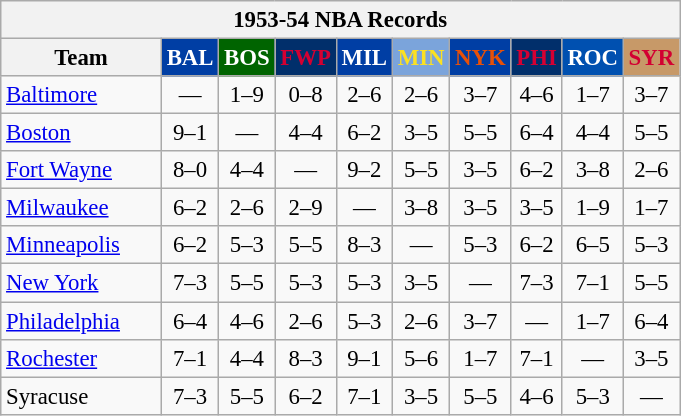<table class="wikitable" style="font-size:95%; text-align:center;">
<tr>
<th colspan=10>1953-54 NBA Records</th>
</tr>
<tr>
<th width=100>Team</th>
<th style="background:#003EA4;color:#FFFFFF;width=35">BAL</th>
<th style="background:#006400;color:#FFFFFF;width=35">BOS</th>
<th style="background:#012F6B;color:#D40032;width=35">FWP</th>
<th style="background:#003EA4;color:#FFFFFF;width=35">MIL</th>
<th style="background:#7BA4DB;color:#FBE122;width=35">MIN</th>
<th style="background:#003EA4;color:#E85109;width=35">NYK</th>
<th style="background:#012F6B;color:#D50033;width=35">PHI</th>
<th style="background:#0050B0;color:#FFFFFF;width=35">ROC</th>
<th style="background:#C79968;color:#D20032;width=35">SYR</th>
</tr>
<tr>
<td style="text-align:left;"><a href='#'>Baltimore</a></td>
<td>—</td>
<td>1–9</td>
<td>0–8</td>
<td>2–6</td>
<td>2–6</td>
<td>3–7</td>
<td>4–6</td>
<td>1–7</td>
<td>3–7</td>
</tr>
<tr>
<td style="text-align:left;"><a href='#'>Boston</a></td>
<td>9–1</td>
<td>—</td>
<td>4–4</td>
<td>6–2</td>
<td>3–5</td>
<td>5–5</td>
<td>6–4</td>
<td>4–4</td>
<td>5–5</td>
</tr>
<tr>
<td style="text-align:left;"><a href='#'>Fort Wayne</a></td>
<td>8–0</td>
<td>4–4</td>
<td>—</td>
<td>9–2</td>
<td>5–5</td>
<td>3–5</td>
<td>6–2</td>
<td>3–8</td>
<td>2–6</td>
</tr>
<tr>
<td style="text-align:left;"><a href='#'>Milwaukee</a></td>
<td>6–2</td>
<td>2–6</td>
<td>2–9</td>
<td>—</td>
<td>3–8</td>
<td>3–5</td>
<td>3–5</td>
<td>1–9</td>
<td>1–7</td>
</tr>
<tr>
<td style="text-align:left;"><a href='#'>Minneapolis</a></td>
<td>6–2</td>
<td>5–3</td>
<td>5–5</td>
<td>8–3</td>
<td>—</td>
<td>5–3</td>
<td>6–2</td>
<td>6–5</td>
<td>5–3</td>
</tr>
<tr>
<td style="text-align:left;"><a href='#'>New York</a></td>
<td>7–3</td>
<td>5–5</td>
<td>5–3</td>
<td>5–3</td>
<td>3–5</td>
<td>—</td>
<td>7–3</td>
<td>7–1</td>
<td>5–5</td>
</tr>
<tr>
<td style="text-align:left;"><a href='#'>Philadelphia</a></td>
<td>6–4</td>
<td>4–6</td>
<td>2–6</td>
<td>5–3</td>
<td>2–6</td>
<td>3–7</td>
<td>—</td>
<td>1–7</td>
<td>6–4</td>
</tr>
<tr>
<td style="text-align:left;"><a href='#'>Rochester</a></td>
<td>7–1</td>
<td>4–4</td>
<td>8–3</td>
<td>9–1</td>
<td>5–6</td>
<td>1–7</td>
<td>7–1</td>
<td>—</td>
<td>3–5</td>
</tr>
<tr>
<td style="text-align:left;">Syracuse</td>
<td>7–3</td>
<td>5–5</td>
<td>6–2</td>
<td>7–1</td>
<td>3–5</td>
<td>5–5</td>
<td>4–6</td>
<td>5–3</td>
<td>—</td>
</tr>
</table>
